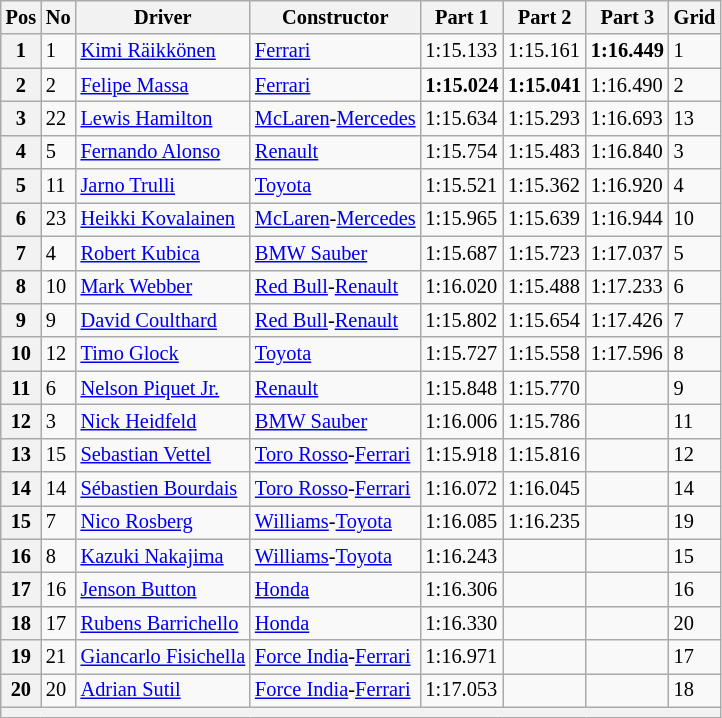<table class="wikitable sortable" style="font-size:85%">
<tr>
<th>Pos</th>
<th>No</th>
<th>Driver</th>
<th>Constructor</th>
<th>Part 1</th>
<th>Part 2</th>
<th>Part 3</th>
<th>Grid</th>
</tr>
<tr>
<th>1</th>
<td>1</td>
<td> <a href='#'>Kimi Räikkönen</a></td>
<td><a href='#'>Ferrari</a></td>
<td>1:15.133</td>
<td>1:15.161</td>
<td><strong>1:16.449</strong></td>
<td>1</td>
</tr>
<tr>
<th>2</th>
<td>2</td>
<td> <a href='#'>Felipe Massa</a></td>
<td><a href='#'>Ferrari</a></td>
<td><strong>1:15.024</strong></td>
<td><strong>1:15.041</strong></td>
<td>1:16.490</td>
<td>2</td>
</tr>
<tr>
<th>3</th>
<td>22</td>
<td> <a href='#'>Lewis Hamilton</a></td>
<td><a href='#'>McLaren</a>-<a href='#'>Mercedes</a></td>
<td>1:15.634</td>
<td>1:15.293</td>
<td>1:16.693</td>
<td>13</td>
</tr>
<tr>
<th>4</th>
<td>5</td>
<td> <a href='#'>Fernando Alonso</a></td>
<td><a href='#'>Renault</a></td>
<td>1:15.754</td>
<td>1:15.483</td>
<td>1:16.840</td>
<td>3</td>
</tr>
<tr>
<th>5</th>
<td>11</td>
<td> <a href='#'>Jarno Trulli</a></td>
<td><a href='#'>Toyota</a></td>
<td>1:15.521</td>
<td>1:15.362</td>
<td>1:16.920</td>
<td>4</td>
</tr>
<tr>
<th>6</th>
<td>23</td>
<td> <a href='#'>Heikki Kovalainen</a></td>
<td><a href='#'>McLaren</a>-<a href='#'>Mercedes</a></td>
<td>1:15.965</td>
<td>1:15.639</td>
<td>1:16.944</td>
<td>10</td>
</tr>
<tr>
<th>7</th>
<td>4</td>
<td> <a href='#'>Robert Kubica</a></td>
<td><a href='#'>BMW Sauber</a></td>
<td>1:15.687</td>
<td>1:15.723</td>
<td>1:17.037</td>
<td>5</td>
</tr>
<tr>
<th>8</th>
<td>10</td>
<td> <a href='#'>Mark Webber</a></td>
<td><a href='#'>Red Bull</a>-<a href='#'>Renault</a></td>
<td>1:16.020</td>
<td>1:15.488</td>
<td>1:17.233</td>
<td>6</td>
</tr>
<tr>
<th>9</th>
<td>9</td>
<td> <a href='#'>David Coulthard</a></td>
<td><a href='#'>Red Bull</a>-<a href='#'>Renault</a></td>
<td>1:15.802</td>
<td>1:15.654</td>
<td>1:17.426</td>
<td>7</td>
</tr>
<tr>
<th>10</th>
<td>12</td>
<td> <a href='#'>Timo Glock</a></td>
<td><a href='#'>Toyota</a></td>
<td>1:15.727</td>
<td>1:15.558</td>
<td>1:17.596</td>
<td>8</td>
</tr>
<tr>
<th>11</th>
<td>6</td>
<td> <a href='#'>Nelson Piquet Jr.</a></td>
<td><a href='#'>Renault</a></td>
<td>1:15.848</td>
<td>1:15.770</td>
<td></td>
<td>9</td>
</tr>
<tr>
<th>12</th>
<td>3</td>
<td> <a href='#'>Nick Heidfeld</a></td>
<td><a href='#'>BMW Sauber</a></td>
<td>1:16.006</td>
<td>1:15.786</td>
<td></td>
<td>11</td>
</tr>
<tr>
<th>13</th>
<td>15</td>
<td> <a href='#'>Sebastian Vettel</a></td>
<td><a href='#'>Toro Rosso</a>-<a href='#'>Ferrari</a></td>
<td>1:15.918</td>
<td>1:15.816</td>
<td></td>
<td>12</td>
</tr>
<tr>
<th>14</th>
<td>14</td>
<td> <a href='#'>Sébastien Bourdais</a></td>
<td><a href='#'>Toro Rosso</a>-<a href='#'>Ferrari</a></td>
<td>1:16.072</td>
<td>1:16.045</td>
<td></td>
<td>14</td>
</tr>
<tr>
<th>15</th>
<td>7</td>
<td> <a href='#'>Nico Rosberg</a></td>
<td><a href='#'>Williams</a>-<a href='#'>Toyota</a></td>
<td>1:16.085</td>
<td>1:16.235</td>
<td></td>
<td>19</td>
</tr>
<tr>
<th>16</th>
<td>8</td>
<td> <a href='#'>Kazuki Nakajima</a></td>
<td><a href='#'>Williams</a>-<a href='#'>Toyota</a></td>
<td>1:16.243</td>
<td></td>
<td></td>
<td>15</td>
</tr>
<tr>
<th>17</th>
<td>16</td>
<td> <a href='#'>Jenson Button</a></td>
<td><a href='#'>Honda</a></td>
<td>1:16.306</td>
<td></td>
<td></td>
<td>16</td>
</tr>
<tr>
<th>18</th>
<td>17</td>
<td> <a href='#'>Rubens Barrichello</a></td>
<td><a href='#'>Honda</a></td>
<td>1:16.330</td>
<td></td>
<td></td>
<td>20</td>
</tr>
<tr>
<th>19</th>
<td>21</td>
<td> <a href='#'>Giancarlo Fisichella</a></td>
<td><a href='#'>Force India</a>-<a href='#'>Ferrari</a></td>
<td>1:16.971</td>
<td></td>
<td></td>
<td>17</td>
</tr>
<tr>
<th>20</th>
<td>20</td>
<td> <a href='#'>Adrian Sutil</a></td>
<td><a href='#'>Force India</a>-<a href='#'>Ferrari</a></td>
<td>1:17.053</td>
<td></td>
<td></td>
<td>18</td>
</tr>
<tr>
<th colspan="8"></th>
</tr>
</table>
